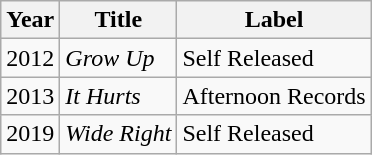<table class="wikitable">
<tr>
<th>Year</th>
<th>Title</th>
<th>Label</th>
</tr>
<tr>
<td>2012</td>
<td><em>Grow Up</em></td>
<td>Self Released</td>
</tr>
<tr>
<td>2013</td>
<td><em>It Hurts</em></td>
<td>Afternoon Records</td>
</tr>
<tr>
<td>2019</td>
<td><em>Wide Right</em></td>
<td>Self Released</td>
</tr>
</table>
